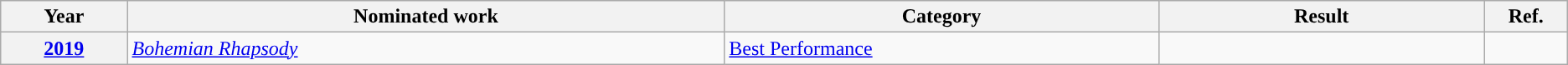<table class="wikitable">
<tr>
<th width=2%>Year</th>
<th width=11%>Nominated work</th>
<th width=8%>Category</th>
<th width=6%>Result</th>
<th width=1%>Ref.</th>
</tr>
<tr>
<th scope=row><a href='#'>2019</a></th>
<td><em><a href='#'>Bohemian Rhapsody</a></em></td>
<td><a href='#'>Best Performance</a></td>
<td></td>
<td style="text-align:center;"></td>
</tr>
</table>
